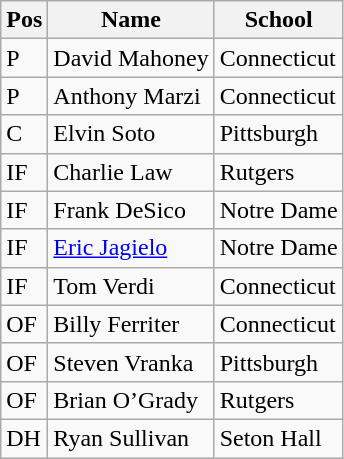<table class=wikitable>
<tr>
<th>Pos</th>
<th>Name</th>
<th>School</th>
</tr>
<tr>
<td>P</td>
<td>David Mahoney</td>
<td>Connecticut</td>
</tr>
<tr>
<td>P</td>
<td>Anthony Marzi</td>
<td>Connecticut</td>
</tr>
<tr>
<td>C</td>
<td>Elvin Soto</td>
<td>Pittsburgh</td>
</tr>
<tr>
<td>IF</td>
<td>Charlie Law</td>
<td>Rutgers</td>
</tr>
<tr>
<td>IF</td>
<td>Frank DeSico</td>
<td>Notre Dame</td>
</tr>
<tr>
<td>IF</td>
<td><a href='#'>Eric Jagielo</a></td>
<td>Notre Dame</td>
</tr>
<tr>
<td>IF</td>
<td>Tom Verdi</td>
<td>Connecticut</td>
</tr>
<tr>
<td>OF</td>
<td>Billy Ferriter</td>
<td>Connecticut</td>
</tr>
<tr>
<td>OF</td>
<td>Steven Vranka</td>
<td>Pittsburgh</td>
</tr>
<tr>
<td>OF</td>
<td>Brian O’Grady</td>
<td>Rutgers</td>
</tr>
<tr>
<td>DH</td>
<td>Ryan Sullivan</td>
<td>Seton Hall</td>
</tr>
</table>
